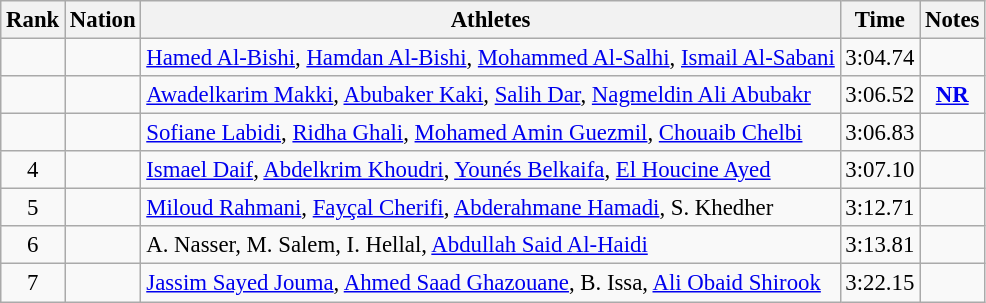<table class="wikitable sortable" style="text-align:center;font-size:95%">
<tr>
<th>Rank</th>
<th>Nation</th>
<th>Athletes</th>
<th>Time</th>
<th>Notes</th>
</tr>
<tr>
<td></td>
<td align=left></td>
<td align=left><a href='#'>Hamed Al-Bishi</a>, <a href='#'>Hamdan Al-Bishi</a>, <a href='#'>Mohammed Al-Salhi</a>, <a href='#'>Ismail Al-Sabani</a></td>
<td>3:04.74</td>
<td></td>
</tr>
<tr>
<td></td>
<td align=left></td>
<td align=left><a href='#'>Awadelkarim Makki</a>, <a href='#'>Abubaker Kaki</a>, <a href='#'>Salih Dar</a>, <a href='#'>Nagmeldin Ali Abubakr</a></td>
<td>3:06.52</td>
<td><strong><a href='#'>NR</a></strong></td>
</tr>
<tr>
<td></td>
<td align=left></td>
<td align=left><a href='#'>Sofiane Labidi</a>, <a href='#'>Ridha Ghali</a>, <a href='#'>Mohamed Amin Guezmil</a>, <a href='#'>Chouaib Chelbi</a></td>
<td>3:06.83</td>
<td></td>
</tr>
<tr>
<td>4</td>
<td align=left></td>
<td align=left><a href='#'>Ismael Daif</a>, <a href='#'>Abdelkrim Khoudri</a>, <a href='#'>Younés Belkaifa</a>, <a href='#'>El Houcine Ayed</a></td>
<td>3:07.10</td>
<td></td>
</tr>
<tr>
<td>5</td>
<td align=left></td>
<td align=left><a href='#'>Miloud Rahmani</a>, <a href='#'>Fayçal Cherifi</a>, <a href='#'>Abderahmane Hamadi</a>, S. Khedher</td>
<td>3:12.71</td>
<td></td>
</tr>
<tr>
<td>6</td>
<td align=left></td>
<td align=left>A. Nasser, M. Salem, I. Hellal, <a href='#'>Abdullah Said Al-Haidi</a></td>
<td>3:13.81</td>
<td></td>
</tr>
<tr>
<td>7</td>
<td align=left></td>
<td align=left><a href='#'>Jassim Sayed Jouma</a>, <a href='#'>Ahmed Saad Ghazouane</a>, B. Issa, <a href='#'>Ali Obaid Shirook</a></td>
<td>3:22.15</td>
<td></td>
</tr>
</table>
